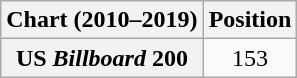<table class="wikitable plainrowheaders" style="text-align:center">
<tr>
<th scope="col">Chart (2010–2019)</th>
<th scope="col">Position</th>
</tr>
<tr>
<th scope="row">US <em>Billboard</em> 200</th>
<td>153</td>
</tr>
</table>
